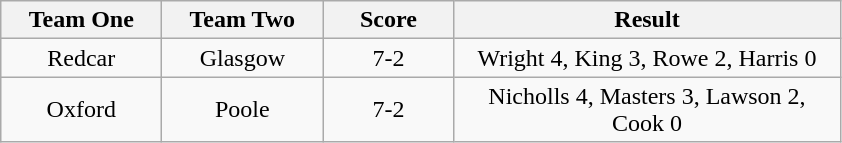<table class="wikitable" style="text-align: center">
<tr>
<th width=100>Team One</th>
<th width=100>Team Two</th>
<th width=80>Score</th>
<th width=250>Result</th>
</tr>
<tr>
<td>Redcar</td>
<td>Glasgow</td>
<td>7-2</td>
<td>Wright 4, King 3, Rowe 2, Harris 0</td>
</tr>
<tr>
<td>Oxford</td>
<td>Poole</td>
<td>7-2</td>
<td>Nicholls 4, Masters 3, Lawson 2, Cook 0</td>
</tr>
</table>
